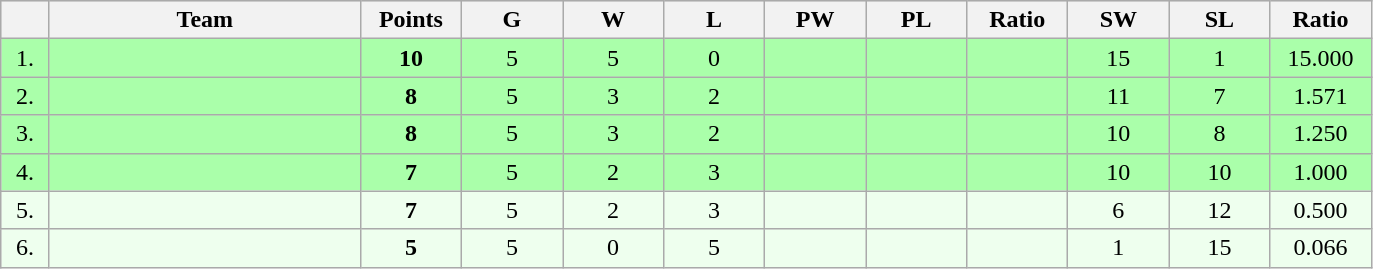<table class=wikitable style="text-align:center">
<tr style="background: #DCDCDC">
<th width="25"></th>
<th width="200">Team</th>
<th width="60">Points</th>
<th width="60">G</th>
<th width="60">W</th>
<th width="60">L</th>
<th width="60">PW</th>
<th width="60">PL</th>
<th width="60">Ratio</th>
<th width="60">SW</th>
<th width="60">SL</th>
<th width="60">Ratio</th>
</tr>
<tr style="background: #AAFFAA">
<td>1.</td>
<td align=left></td>
<td><strong>10</strong></td>
<td>5</td>
<td>5</td>
<td>0</td>
<td></td>
<td></td>
<td></td>
<td>15</td>
<td>1</td>
<td>15.000</td>
</tr>
<tr style="background: #AAFFAA">
<td>2.</td>
<td align=left></td>
<td><strong>8</strong></td>
<td>5</td>
<td>3</td>
<td>2</td>
<td></td>
<td></td>
<td></td>
<td>11</td>
<td>7</td>
<td>1.571</td>
</tr>
<tr style="background: #AAFFAA">
<td>3.</td>
<td align=left></td>
<td><strong>8</strong></td>
<td>5</td>
<td>3</td>
<td>2</td>
<td></td>
<td></td>
<td></td>
<td>10</td>
<td>8</td>
<td>1.250</td>
</tr>
<tr style="background: #AAFFAA">
<td>4.</td>
<td align=left></td>
<td><strong>7</strong></td>
<td>5</td>
<td>2</td>
<td>3</td>
<td></td>
<td></td>
<td></td>
<td>10</td>
<td>10</td>
<td>1.000</td>
</tr>
<tr style="background: #EEFFEE">
<td>5.</td>
<td align=left></td>
<td><strong>7</strong></td>
<td>5</td>
<td>2</td>
<td>3</td>
<td></td>
<td></td>
<td></td>
<td>6</td>
<td>12</td>
<td>0.500</td>
</tr>
<tr style="background: #EEFFEE">
<td>6.</td>
<td align=left></td>
<td><strong>5</strong></td>
<td>5</td>
<td>0</td>
<td>5</td>
<td></td>
<td></td>
<td></td>
<td>1</td>
<td>15</td>
<td>0.066</td>
</tr>
</table>
